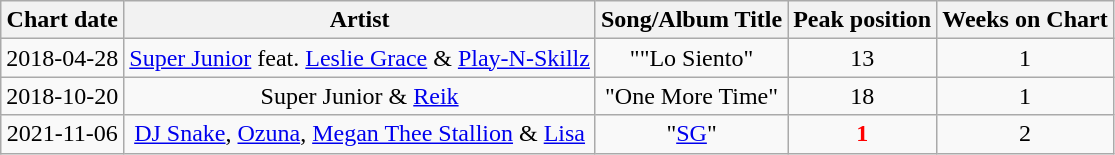<table class="wikitable sortable" style="text-align:center">
<tr>
<th>Chart date</th>
<th>Artist</th>
<th>Song/Album Title</th>
<th>Peak position</th>
<th>Weeks on Chart</th>
</tr>
<tr>
<td>2018-04-28</td>
<td><a href='#'>Super Junior</a> feat. <a href='#'>Leslie Grace</a> & <a href='#'>Play-N-Skillz</a></td>
<td>""Lo Siento"</td>
<td>13</td>
<td>1</td>
</tr>
<tr>
<td>2018-10-20</td>
<td>Super Junior & <a href='#'>Reik</a></td>
<td>"One More Time"</td>
<td>18</td>
<td>1</td>
</tr>
<tr>
<td>2021-11-06</td>
<td><a href='#'>DJ Snake</a>, <a href='#'>Ozuna</a>, <a href='#'>Megan Thee Stallion</a> & <a href='#'>Lisa</a></td>
<td>"<a href='#'>SG</a>"</td>
<td style="color:red;"><strong>1</strong></td>
<td>2</td>
</tr>
</table>
